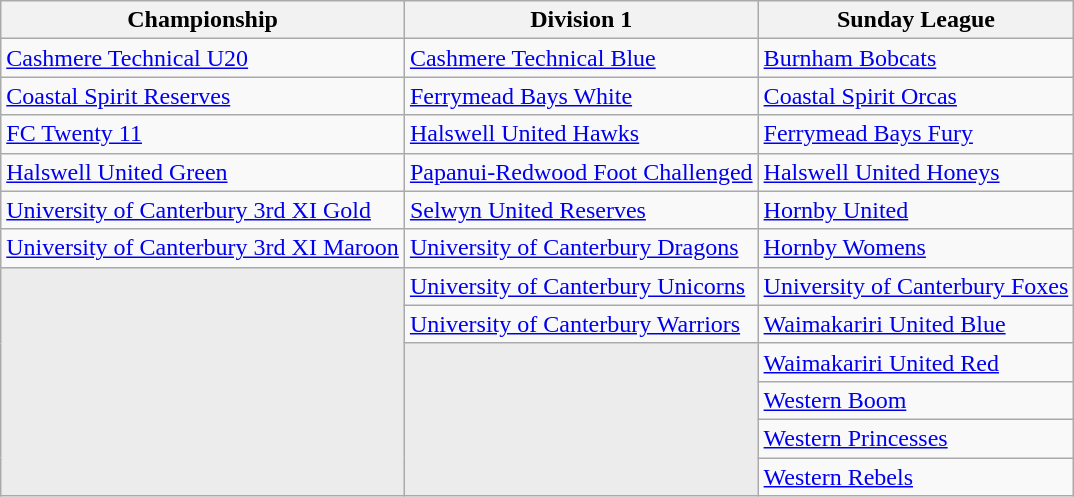<table class="wikitable defaultleft">
<tr>
<th>Championship</th>
<th>Division 1</th>
<th colspan=2>Sunday League</th>
</tr>
<tr>
<td><a href='#'>Cashmere Technical U20</a></td>
<td><a href='#'>Cashmere Technical Blue</a></td>
<td><a href='#'>Burnham Bobcats</a></td>
</tr>
<tr>
<td><a href='#'>Coastal Spirit Reserves</a></td>
<td><a href='#'>Ferrymead Bays White</a></td>
<td><a href='#'>Coastal Spirit Orcas</a></td>
</tr>
<tr>
<td><a href='#'>FC Twenty 11</a></td>
<td><a href='#'>Halswell United Hawks</a></td>
<td><a href='#'>Ferrymead Bays Fury</a></td>
</tr>
<tr>
<td><a href='#'>Halswell United Green</a></td>
<td><a href='#'>Papanui-Redwood Foot Challenged</a></td>
<td><a href='#'>Halswell United Honeys</a></td>
</tr>
<tr>
<td><a href='#'>University of Canterbury 3rd XI Gold</a></td>
<td><a href='#'>Selwyn United Reserves</a></td>
<td><a href='#'>Hornby United</a></td>
</tr>
<tr>
<td><a href='#'>University of Canterbury 3rd XI Maroon</a></td>
<td><a href='#'>University of Canterbury Dragons</a></td>
<td><a href='#'>Hornby Womens</a></td>
</tr>
<tr>
<td rowspan=6 style="background: #ececec;"></td>
<td><a href='#'>University of Canterbury Unicorns</a></td>
<td><a href='#'>University of Canterbury Foxes</a></td>
</tr>
<tr>
<td><a href='#'>University of Canterbury Warriors</a></td>
<td><a href='#'>Waimakariri United Blue</a></td>
</tr>
<tr>
<td rowspan=4 style="background: #ececec;"></td>
<td><a href='#'>Waimakariri United Red</a></td>
</tr>
<tr>
<td><a href='#'>Western Boom</a></td>
</tr>
<tr>
<td><a href='#'>Western Princesses</a></td>
</tr>
<tr>
<td><a href='#'>Western Rebels</a></td>
</tr>
</table>
